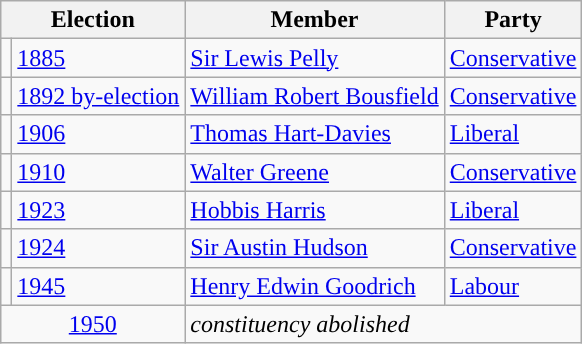<table class="wikitable">
<tr>
<th colspan="2">Election</th>
<th>Member</th>
<th>Party</th>
</tr>
<tr>
<td style="color:inherit;background-color: "></td>
<td><a href='#'>1885</a></td>
<td><a href='#'>Sir Lewis Pelly</a></td>
<td><a href='#'>Conservative</a></td>
</tr>
<tr>
<td style="color:inherit;background-color: "></td>
<td><a href='#'>1892 by-election</a></td>
<td><a href='#'>William Robert Bousfield</a></td>
<td><a href='#'>Conservative</a></td>
</tr>
<tr>
<td style="color:inherit;background-color: "></td>
<td><a href='#'>1906</a></td>
<td><a href='#'>Thomas Hart-Davies</a></td>
<td><a href='#'>Liberal</a></td>
</tr>
<tr>
<td style="color:inherit;background-color: "></td>
<td><a href='#'>1910</a></td>
<td><a href='#'>Walter Greene</a></td>
<td><a href='#'>Conservative</a></td>
</tr>
<tr>
<td style="color:inherit;background-color: "></td>
<td><a href='#'>1923</a></td>
<td><a href='#'>Hobbis Harris</a></td>
<td><a href='#'>Liberal</a></td>
</tr>
<tr>
<td style="color:inherit;background-color: "></td>
<td><a href='#'>1924</a></td>
<td><a href='#'>Sir Austin Hudson</a></td>
<td><a href='#'>Conservative</a></td>
</tr>
<tr>
<td style="color:inherit;background-color: "></td>
<td><a href='#'>1945</a></td>
<td><a href='#'>Henry Edwin Goodrich</a></td>
<td><a href='#'>Labour</a></td>
</tr>
<tr>
<td colspan="2" align="center"><a href='#'>1950</a></td>
<td colspan="2"><em>constituency abolished</em></td>
</tr>
</table>
